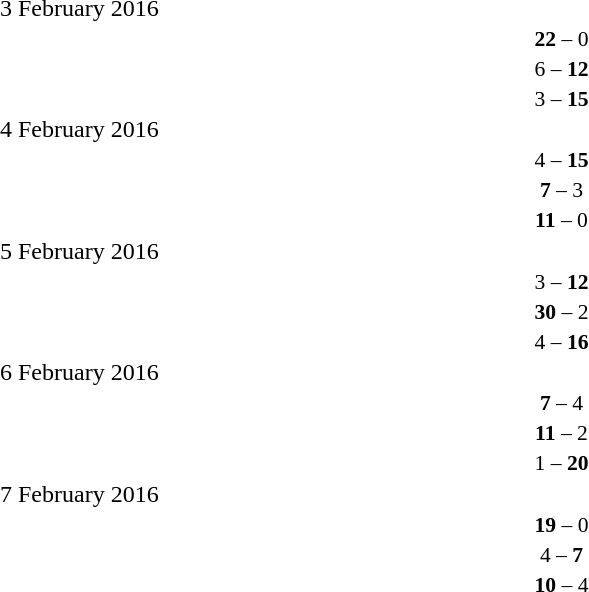<table style="width:70%;" cellspacing="1">
<tr>
<th width=35%></th>
<th width=15%></th>
<th></th>
</tr>
<tr>
<td>3 February 2016</td>
</tr>
<tr style=font-size:90%>
<td align=right><strong></strong></td>
<td align=center><strong>22</strong> – 0</td>
<td></td>
</tr>
<tr style=font-size:90%>
<td align=right></td>
<td align=center>6 – <strong>12</strong></td>
<td><strong></strong></td>
</tr>
<tr style=font-size:90%>
<td align=right></td>
<td align=center>3 – <strong>15</strong></td>
<td><strong></strong></td>
</tr>
<tr>
<td>4 February 2016</td>
</tr>
<tr style=font-size:90%>
<td align=right></td>
<td align=center>4 – <strong>15</strong></td>
<td><strong></strong></td>
</tr>
<tr style=font-size:90%>
<td align=right><strong></strong></td>
<td align=center><strong>7</strong> – 3</td>
<td></td>
</tr>
<tr style=font-size:90%>
<td align=right><strong></strong></td>
<td align=center><strong>11</strong> – 0</td>
<td></td>
</tr>
<tr>
<td>5 February 2016</td>
</tr>
<tr style=font-size:90%>
<td align=right></td>
<td align=center>3 – <strong>12</strong></td>
<td><strong></strong></td>
</tr>
<tr style=font-size:90%>
<td align=right><strong></strong></td>
<td align=center><strong>30</strong> – 2</td>
<td></td>
</tr>
<tr style=font-size:90%>
<td align=right></td>
<td align=center>4 – <strong>16</strong></td>
<td><strong></strong></td>
</tr>
<tr>
<td>6 February 2016</td>
</tr>
<tr style=font-size:90%>
<td align=right><strong></strong></td>
<td align=center><strong>7</strong> – 4</td>
<td></td>
</tr>
<tr style=font-size:90%>
<td align=right><strong></strong></td>
<td align=center><strong>11</strong> – 2</td>
<td></td>
</tr>
<tr style=font-size:90%>
<td align=right></td>
<td align=center>1 – <strong>20</strong></td>
<td><strong></strong></td>
</tr>
<tr>
<td>7 February 2016</td>
</tr>
<tr style=font-size:90%>
<td align=right><strong></strong></td>
<td align=center><strong>19</strong> – 0</td>
<td></td>
</tr>
<tr style=font-size:90%>
<td align=right></td>
<td align=center>4 – <strong>7</strong></td>
<td><strong></strong></td>
</tr>
<tr style=font-size:90%>
<td align=right><strong></strong></td>
<td align=center><strong>10</strong> – 4</td>
<td></td>
</tr>
</table>
